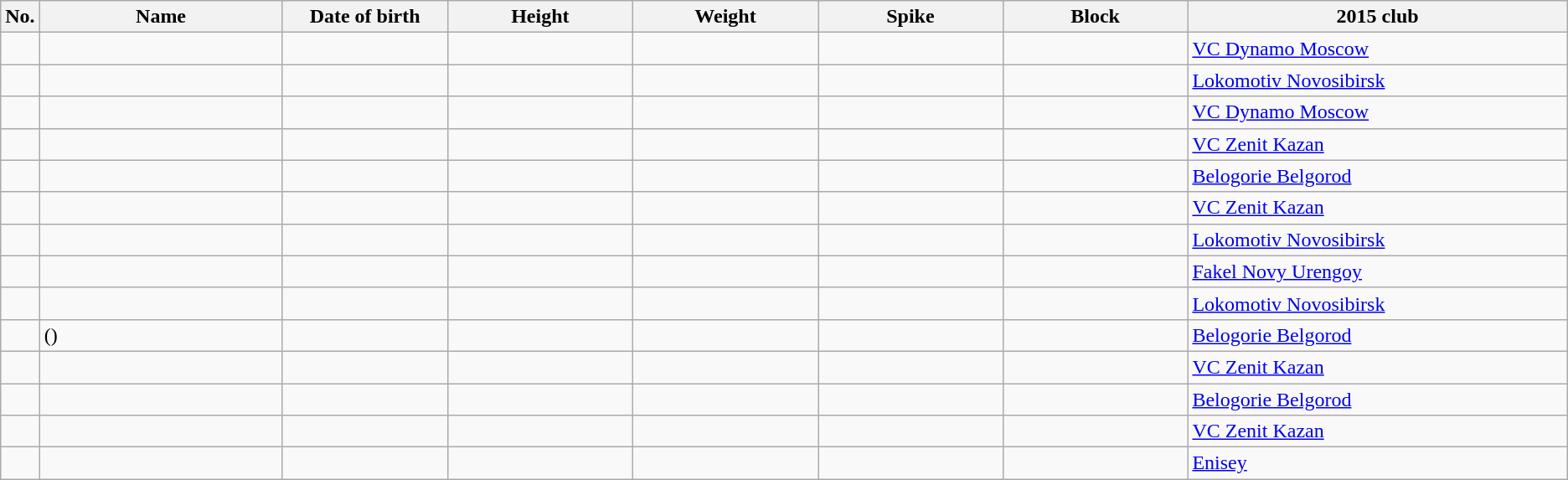<table class="wikitable sortable" style="font-size:100%; text-align:center;">
<tr>
<th>No.</th>
<th style="width:12em">Name</th>
<th style="width:8em">Date of birth</th>
<th style="width:9em">Height</th>
<th style="width:9em">Weight</th>
<th style="width:9em">Spike</th>
<th style="width:9em">Block</th>
<th style="width:19em">2015 club</th>
</tr>
<tr>
<td></td>
<td align=left></td>
<td align=right></td>
<td></td>
<td></td>
<td></td>
<td></td>
<td align=left> <a href='#'>VC Dynamo Moscow</a></td>
</tr>
<tr>
<td></td>
<td align=left></td>
<td align=right></td>
<td></td>
<td></td>
<td></td>
<td></td>
<td align=left> <a href='#'>Lokomotiv Novosibirsk</a></td>
</tr>
<tr>
<td></td>
<td align=left></td>
<td align=right></td>
<td></td>
<td></td>
<td></td>
<td></td>
<td align=left> <a href='#'>VC Dynamo Moscow</a></td>
</tr>
<tr>
<td></td>
<td align=left></td>
<td align=right></td>
<td></td>
<td></td>
<td></td>
<td></td>
<td align=left> <a href='#'>VC Zenit Kazan</a></td>
</tr>
<tr>
<td></td>
<td align=left></td>
<td align=right></td>
<td></td>
<td></td>
<td></td>
<td></td>
<td align=left> <a href='#'>Belogorie Belgorod</a></td>
</tr>
<tr>
<td></td>
<td align=left></td>
<td align=right></td>
<td></td>
<td></td>
<td></td>
<td></td>
<td align=left> <a href='#'>VC Zenit Kazan</a></td>
</tr>
<tr>
<td></td>
<td align=left></td>
<td align=right></td>
<td></td>
<td></td>
<td></td>
<td></td>
<td align=left> <a href='#'>Lokomotiv Novosibirsk</a></td>
</tr>
<tr>
<td></td>
<td align=left></td>
<td align=right></td>
<td></td>
<td></td>
<td></td>
<td></td>
<td align=left> <a href='#'>Fakel Novy Urengoy</a></td>
</tr>
<tr>
<td></td>
<td align=left></td>
<td align=right></td>
<td></td>
<td></td>
<td></td>
<td></td>
<td align=left> <a href='#'>Lokomotiv Novosibirsk</a></td>
</tr>
<tr>
<td></td>
<td align=left> ()</td>
<td align=right></td>
<td></td>
<td></td>
<td></td>
<td></td>
<td align=left> <a href='#'>Belogorie Belgorod</a></td>
</tr>
<tr>
<td></td>
<td align=left></td>
<td align=right></td>
<td></td>
<td></td>
<td></td>
<td></td>
<td align=left> <a href='#'>VC Zenit Kazan</a></td>
</tr>
<tr>
<td></td>
<td align=left></td>
<td align=right></td>
<td></td>
<td></td>
<td></td>
<td></td>
<td align=left> <a href='#'>Belogorie Belgorod</a></td>
</tr>
<tr>
<td></td>
<td align=left></td>
<td align=right></td>
<td></td>
<td></td>
<td></td>
<td></td>
<td align=left> <a href='#'>VC Zenit Kazan</a></td>
</tr>
<tr>
<td></td>
<td align=left></td>
<td align=right></td>
<td></td>
<td></td>
<td></td>
<td></td>
<td align=left> <a href='#'>Enisey</a></td>
</tr>
</table>
